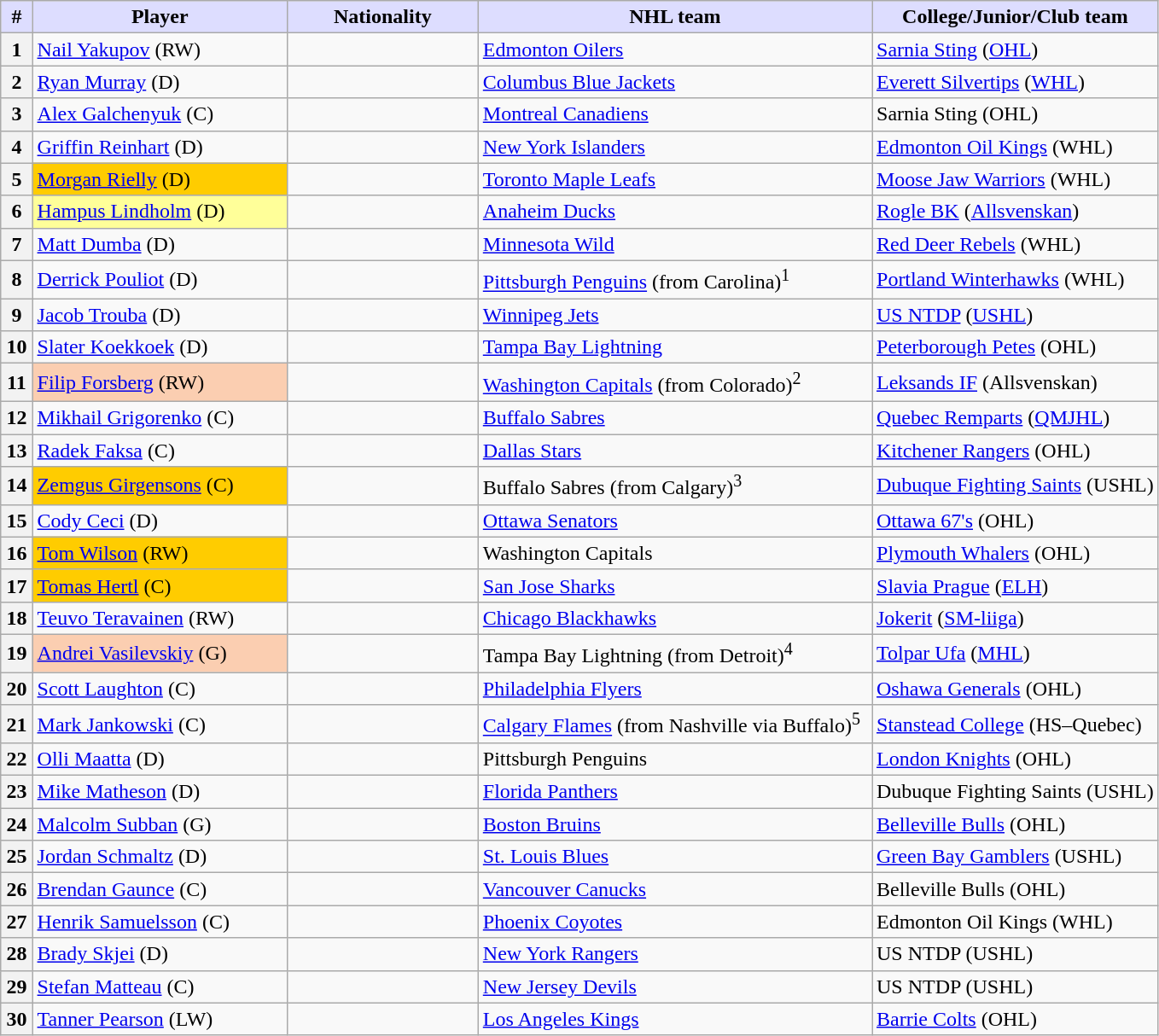<table class="wikitable">
<tr>
<th style="background:#ddf; width:2.75%;">#</th>
<th style="background:#ddf; width:22.0%;">Player</th>
<th style="background:#ddf; width:16.5%;">Nationality</th>
<th style="background:#ddf; width:34.0%;">NHL team</th>
<th style="background:#ddf; width:100.0%;">College/Junior/Club team</th>
</tr>
<tr>
<th>1</th>
<td><a href='#'>Nail Yakupov</a> (RW)</td>
<td></td>
<td><a href='#'>Edmonton Oilers</a></td>
<td><a href='#'>Sarnia Sting</a> (<a href='#'>OHL</a>)</td>
</tr>
<tr>
<th>2</th>
<td><a href='#'>Ryan Murray</a> (D)</td>
<td></td>
<td><a href='#'>Columbus Blue Jackets</a></td>
<td><a href='#'>Everett Silvertips</a> (<a href='#'>WHL</a>)</td>
</tr>
<tr>
<th>3</th>
<td><a href='#'>Alex Galchenyuk</a> (C)</td>
<td></td>
<td><a href='#'>Montreal Canadiens</a></td>
<td>Sarnia Sting (OHL)</td>
</tr>
<tr>
<th>4</th>
<td><a href='#'>Griffin Reinhart</a> (D)</td>
<td></td>
<td><a href='#'>New York Islanders</a></td>
<td><a href='#'>Edmonton Oil Kings</a> (WHL)</td>
</tr>
<tr>
<th>5</th>
<td bgcolor="#FFCC00"><a href='#'>Morgan Rielly</a> (D)</td>
<td></td>
<td><a href='#'>Toronto Maple Leafs</a></td>
<td><a href='#'>Moose Jaw Warriors</a> (WHL)</td>
</tr>
<tr>
<th>6</th>
<td bgcolor="#FFFF99"><a href='#'>Hampus Lindholm</a> (D)</td>
<td></td>
<td><a href='#'>Anaheim Ducks</a></td>
<td><a href='#'>Rogle BK</a> (<a href='#'>Allsvenskan</a>)</td>
</tr>
<tr>
<th>7</th>
<td><a href='#'>Matt Dumba</a> (D)</td>
<td></td>
<td><a href='#'>Minnesota Wild</a></td>
<td><a href='#'>Red Deer Rebels</a> (WHL)</td>
</tr>
<tr>
<th>8</th>
<td><a href='#'>Derrick Pouliot</a> (D)</td>
<td></td>
<td><a href='#'>Pittsburgh Penguins</a> (from Carolina)<sup>1</sup></td>
<td><a href='#'>Portland Winterhawks</a> (WHL)</td>
</tr>
<tr>
<th>9</th>
<td><a href='#'>Jacob Trouba</a> (D)</td>
<td></td>
<td><a href='#'>Winnipeg Jets</a></td>
<td><a href='#'>US NTDP</a> (<a href='#'>USHL</a>)</td>
</tr>
<tr>
<th>10</th>
<td><a href='#'>Slater Koekkoek</a> (D)</td>
<td></td>
<td><a href='#'>Tampa Bay Lightning</a></td>
<td><a href='#'>Peterborough Petes</a> (OHL)</td>
</tr>
<tr>
<th>11</th>
<td bgcolor="#FBCEB1"><a href='#'>Filip Forsberg</a> (RW)</td>
<td></td>
<td><a href='#'>Washington Capitals</a> (from Colorado)<sup>2</sup></td>
<td><a href='#'>Leksands IF</a> (Allsvenskan)</td>
</tr>
<tr>
<th>12</th>
<td><a href='#'>Mikhail Grigorenko</a> (C)</td>
<td></td>
<td><a href='#'>Buffalo Sabres</a></td>
<td><a href='#'>Quebec Remparts</a> (<a href='#'>QMJHL</a>)</td>
</tr>
<tr>
<th>13</th>
<td><a href='#'>Radek Faksa</a> (C)</td>
<td></td>
<td><a href='#'>Dallas Stars</a></td>
<td><a href='#'>Kitchener Rangers</a> (OHL)</td>
</tr>
<tr>
<th>14</th>
<td bgcolor="#FFCC00"><a href='#'>Zemgus Girgensons</a> (C)</td>
<td></td>
<td>Buffalo Sabres (from Calgary)<sup>3</sup></td>
<td><a href='#'>Dubuque Fighting Saints</a> (USHL)</td>
</tr>
<tr>
<th>15</th>
<td><a href='#'>Cody Ceci</a> (D)</td>
<td></td>
<td><a href='#'>Ottawa Senators</a></td>
<td><a href='#'>Ottawa 67's</a> (OHL)</td>
</tr>
<tr>
<th>16</th>
<td bgcolor="#FFCC00"><a href='#'>Tom Wilson</a> (RW)</td>
<td></td>
<td>Washington Capitals</td>
<td><a href='#'>Plymouth Whalers</a> (OHL)</td>
</tr>
<tr>
<th>17</th>
<td bgcolor="#FFCC00"><a href='#'>Tomas Hertl</a> (C)</td>
<td></td>
<td><a href='#'>San Jose Sharks</a></td>
<td><a href='#'>Slavia Prague</a> (<a href='#'>ELH</a>)</td>
</tr>
<tr>
<th>18</th>
<td><a href='#'>Teuvo Teravainen</a> (RW)</td>
<td></td>
<td><a href='#'>Chicago Blackhawks</a></td>
<td><a href='#'>Jokerit</a> (<a href='#'>SM-liiga</a>)</td>
</tr>
<tr>
<th>19</th>
<td bgcolor="#FBCEB1"><a href='#'>Andrei Vasilevskiy</a> (G)</td>
<td></td>
<td>Tampa Bay Lightning (from Detroit)<sup>4</sup></td>
<td><a href='#'>Tolpar Ufa</a> (<a href='#'>MHL</a>)</td>
</tr>
<tr>
<th>20</th>
<td><a href='#'>Scott Laughton</a> (C)</td>
<td></td>
<td><a href='#'>Philadelphia Flyers</a></td>
<td><a href='#'>Oshawa Generals</a> (OHL)</td>
</tr>
<tr>
<th>21</th>
<td><a href='#'>Mark Jankowski</a> (C)</td>
<td></td>
<td><a href='#'>Calgary Flames</a> (from Nashville via Buffalo)<sup>5</sup></td>
<td><a href='#'>Stanstead College</a> (HS–Quebec)</td>
</tr>
<tr>
<th>22</th>
<td><a href='#'>Olli Maatta</a> (D)</td>
<td></td>
<td>Pittsburgh Penguins</td>
<td><a href='#'>London Knights</a> (OHL)</td>
</tr>
<tr>
<th>23</th>
<td><a href='#'>Mike Matheson</a> (D)</td>
<td></td>
<td><a href='#'>Florida Panthers</a></td>
<td>Dubuque Fighting Saints (USHL)</td>
</tr>
<tr>
<th>24</th>
<td><a href='#'>Malcolm Subban</a> (G)</td>
<td></td>
<td><a href='#'>Boston Bruins</a></td>
<td><a href='#'>Belleville Bulls</a> (OHL)</td>
</tr>
<tr>
<th>25</th>
<td><a href='#'>Jordan Schmaltz</a> (D)</td>
<td></td>
<td><a href='#'>St. Louis Blues</a></td>
<td><a href='#'>Green Bay Gamblers</a> (USHL)</td>
</tr>
<tr>
<th>26</th>
<td><a href='#'>Brendan Gaunce</a> (C)</td>
<td></td>
<td><a href='#'>Vancouver Canucks</a></td>
<td>Belleville Bulls (OHL)</td>
</tr>
<tr>
<th>27</th>
<td><a href='#'>Henrik Samuelsson</a> (C)</td>
<td></td>
<td><a href='#'>Phoenix Coyotes</a></td>
<td>Edmonton Oil Kings (WHL)</td>
</tr>
<tr>
<th>28</th>
<td><a href='#'>Brady Skjei</a> (D)</td>
<td></td>
<td><a href='#'>New York Rangers</a></td>
<td>US NTDP (USHL)</td>
</tr>
<tr>
<th>29</th>
<td><a href='#'>Stefan Matteau</a> (C)</td>
<td></td>
<td><a href='#'>New Jersey Devils</a></td>
<td>US NTDP (USHL)</td>
</tr>
<tr>
<th>30</th>
<td><a href='#'>Tanner Pearson</a> (LW)</td>
<td></td>
<td><a href='#'>Los Angeles Kings</a></td>
<td><a href='#'>Barrie Colts</a> (OHL)</td>
</tr>
</table>
